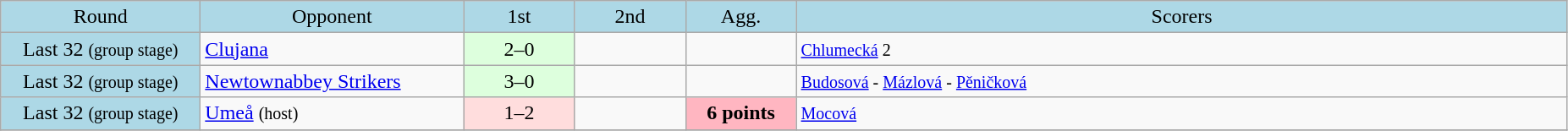<table class="wikitable" style="text-align:center">
<tr bgcolor=lightblue>
<td width=150px>Round</td>
<td width=200px>Opponent</td>
<td width=80px>1st</td>
<td width=80px>2nd</td>
<td width=80px>Agg.</td>
<td width=600px>Scorers</td>
</tr>
<tr>
<td bgcolor=lightblue>Last 32 <small>(group stage)</small></td>
<td align=left> <a href='#'>Clujana</a></td>
<td bgcolor="#ddffdd">2–0</td>
<td></td>
<td></td>
<td align=left><small><a href='#'>Chlumecká</a> 2</small></td>
</tr>
<tr>
<td bgcolor=lightblue>Last 32 <small>(group stage)</small></td>
<td align=left> <a href='#'>Newtownabbey Strikers</a></td>
<td bgcolor="#ddffdd">3–0</td>
<td></td>
<td></td>
<td align=left><small><a href='#'>Budosová</a> - <a href='#'>Mázlová</a> - <a href='#'>Pěničková</a></small></td>
</tr>
<tr>
<td bgcolor=lightblue>Last 32 <small>(group stage)</small></td>
<td align=left> <a href='#'>Umeå</a> <small>(host)</small></td>
<td bgcolor="#ffdddd">1–2</td>
<td></td>
<td bgcolor=lightpink><strong>6 points</strong></td>
<td align=left><small><a href='#'>Mocová</a></small></td>
</tr>
<tr>
</tr>
</table>
